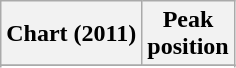<table class="wikitable sortable plainrowheaders">
<tr>
<th scope="col">Chart (2011)</th>
<th scope="col">Peak<br>position</th>
</tr>
<tr>
</tr>
<tr>
</tr>
<tr>
</tr>
</table>
